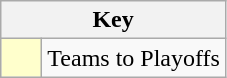<table class="wikitable" style="text-align: center;">
<tr>
<th colspan=2>Key</th>
</tr>
<tr>
<td style="background:#ffffcc; width:20px;"></td>
<td align=left>Teams to Playoffs</td>
</tr>
</table>
